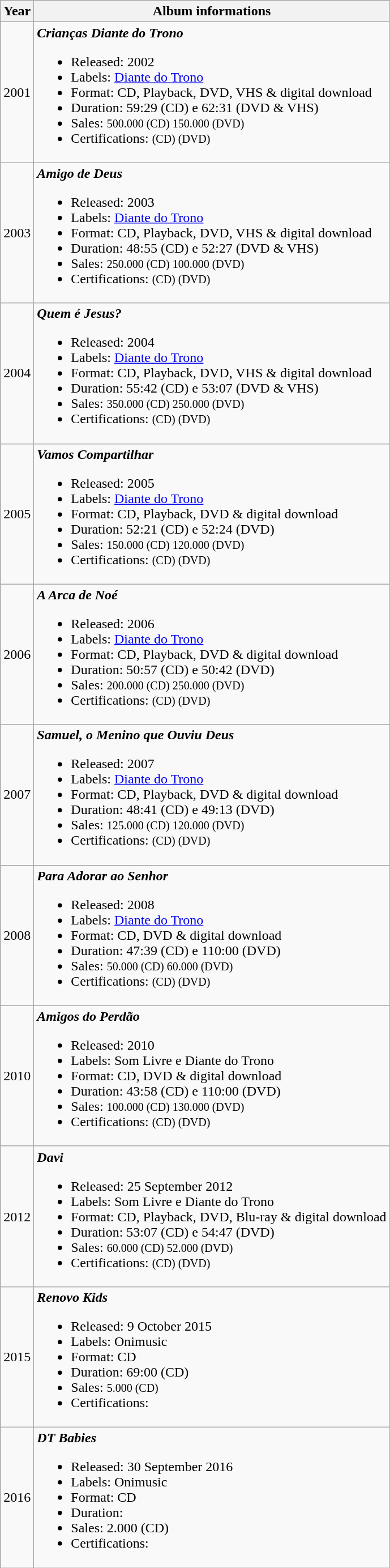<table class="wikitable">
<tr>
<th>Year</th>
<th>Album informations</th>
</tr>
<tr>
<td>2001</td>
<td><strong><em>Crianças Diante do Trono</em></strong><br><ul><li>Released: 2002</li><li>Labels: <a href='#'>Diante do Trono</a></li><li>Format: CD, Playback, DVD, VHS & digital download</li><li>Duration: 59:29 (CD) e 62:31 (DVD & VHS)</li><li>Sales: <small>500.000 (CD) 150.000 (DVD)</small></li><li>Certifications: <small> (CD)  (DVD)</small></li></ul></td>
</tr>
<tr>
<td>2003</td>
<td><strong><em>Amigo de Deus</em></strong><br><ul><li>Released: 2003</li><li>Labels: <a href='#'>Diante do Trono</a></li><li>Format: CD, Playback, DVD, VHS & digital download</li><li>Duration: 48:55 (CD) e 52:27 (DVD & VHS)</li><li>Sales: <small>250.000 (CD) 100.000 (DVD)</small></li><li>Certifications: <small> (CD)  (DVD)</small></li></ul></td>
</tr>
<tr>
<td>2004</td>
<td><strong><em>Quem é Jesus?</em></strong><br><ul><li>Released: 2004</li><li>Labels: <a href='#'>Diante do Trono</a></li><li>Format: CD, Playback, DVD, VHS & digital download</li><li>Duration: 55:42 (CD) e 53:07 (DVD & VHS)</li><li>Sales: <small>350.000 (CD) 250.000 (DVD)</small></li><li>Certifications: <small> (CD)  (DVD)</small></li></ul></td>
</tr>
<tr>
<td>2005</td>
<td><strong><em>Vamos Compartilhar</em></strong><br><ul><li>Released: 2005</li><li>Labels: <a href='#'>Diante do Trono</a></li><li>Format: CD, Playback, DVD & digital download</li><li>Duration: 52:21 (CD) e 52:24 (DVD)</li><li>Sales: <small>150.000 (CD) 120.000 (DVD)</small></li><li>Certifications: <small> (CD)  (DVD)</small></li></ul></td>
</tr>
<tr>
<td>2006</td>
<td><strong><em>A Arca de Noé</em></strong><br><ul><li>Released: 2006</li><li>Labels: <a href='#'>Diante do Trono</a></li><li>Format: CD, Playback, DVD & digital download</li><li>Duration: 50:57 (CD) e 50:42 (DVD)</li><li>Sales: <small>200.000 (CD) 250.000 (DVD)</small></li><li>Certifications: <small> (CD)  (DVD)</small></li></ul></td>
</tr>
<tr>
<td>2007</td>
<td><strong><em>Samuel, o Menino que Ouviu Deus</em></strong><br><ul><li>Released: 2007</li><li>Labels: <a href='#'>Diante do Trono</a></li><li>Format: CD, Playback, DVD & digital download</li><li>Duration: 48:41 (CD) e 49:13 (DVD)</li><li>Sales: <small>125.000 (CD) 120.000 (DVD)</small></li><li>Certifications: <small> (CD)  (DVD)</small></li></ul></td>
</tr>
<tr>
<td>2008</td>
<td><strong><em>Para Adorar ao Senhor</em></strong><br><ul><li>Released: 2008</li><li>Labels: <a href='#'>Diante do Trono</a></li><li>Format: CD, DVD & digital download</li><li>Duration: 47:39 (CD) e 110:00 (DVD)</li><li>Sales: <small>50.000 (CD) 60.000 (DVD)</small></li><li>Certifications: <small> (CD)  (DVD)</small></li></ul></td>
</tr>
<tr>
<td>2010</td>
<td><strong><em>Amigos do Perdão</em></strong><br><ul><li>Released: 2010</li><li>Labels: Som Livre e Diante do Trono</li><li>Format: CD, DVD & digital download</li><li>Duration: 43:58 (CD) e 110:00 (DVD)</li><li>Sales: <small>100.000 (CD) 130.000 (DVD)</small></li><li>Certifications: <small> (CD)  (DVD)</small></li></ul></td>
</tr>
<tr>
<td>2012</td>
<td><strong><em>Davi</em></strong><br><ul><li>Released: 25 September 2012</li><li>Labels: Som Livre e Diante do Trono</li><li>Format: CD, Playback, DVD, Blu-ray & digital download</li><li>Duration: 53:07 (CD) e 54:47 (DVD)</li><li>Sales: <small>60.000 (CD) 52.000 (DVD)</small></li><li>Certifications: <small> (CD)  (DVD)</small></li></ul></td>
</tr>
<tr>
<td>2015</td>
<td><strong><em>Renovo Kids</em></strong><br><ul><li>Released: 9 October 2015</li><li>Labels: Onimusic</li><li>Format: CD</li><li>Duration: 69:00 (CD)</li><li>Sales: <small>5.000 (CD)</small></li><li>Certifications:</li></ul></td>
</tr>
<tr>
<td>2016</td>
<td><strong><em>DT Babies</em></strong><br><ul><li>Released: 30 September 2016</li><li>Labels: Onimusic</li><li>Format: CD</li><li>Duration:</li><li>Sales: 2.000 (CD)</li><li>Certifications:</li></ul></td>
</tr>
</table>
